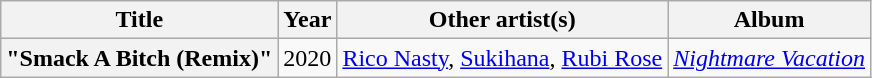<table class="wikitable plainrowheaders" style="text-align:center;">
<tr>
<th scope="col">Title</th>
<th scope="col">Year</th>
<th scope="col">Other artist(s)</th>
<th scope="col">Album</th>
</tr>
<tr>
<th scope="row">"Smack A Bitch (Remix)"</th>
<td>2020</td>
<td><a href='#'>Rico Nasty</a>, <a href='#'>Sukihana</a>, <a href='#'>Rubi Rose</a></td>
<td><em><a href='#'>Nightmare Vacation</a></em></td>
</tr>
</table>
